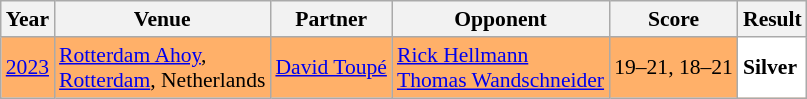<table class="sortable wikitable" style="font-size: 90%;">
<tr>
<th>Year</th>
<th>Venue</th>
<th>Partner</th>
<th>Opponent</th>
<th>Score</th>
<th>Result</th>
</tr>
<tr style="background:#FFB069">
<td align="center"><a href='#'>2023</a></td>
<td align="left"><a href='#'>Rotterdam Ahoy</a>,<br><a href='#'>Rotterdam</a>, Netherlands</td>
<td align="left"> <a href='#'>David Toupé</a></td>
<td align="left"> <a href='#'>Rick Hellmann</a><br> <a href='#'>Thomas Wandschneider</a></td>
<td align="left">19–21, 18–21</td>
<td style="text-align:left; background:white"> <strong>Silver</strong></td>
</tr>
</table>
